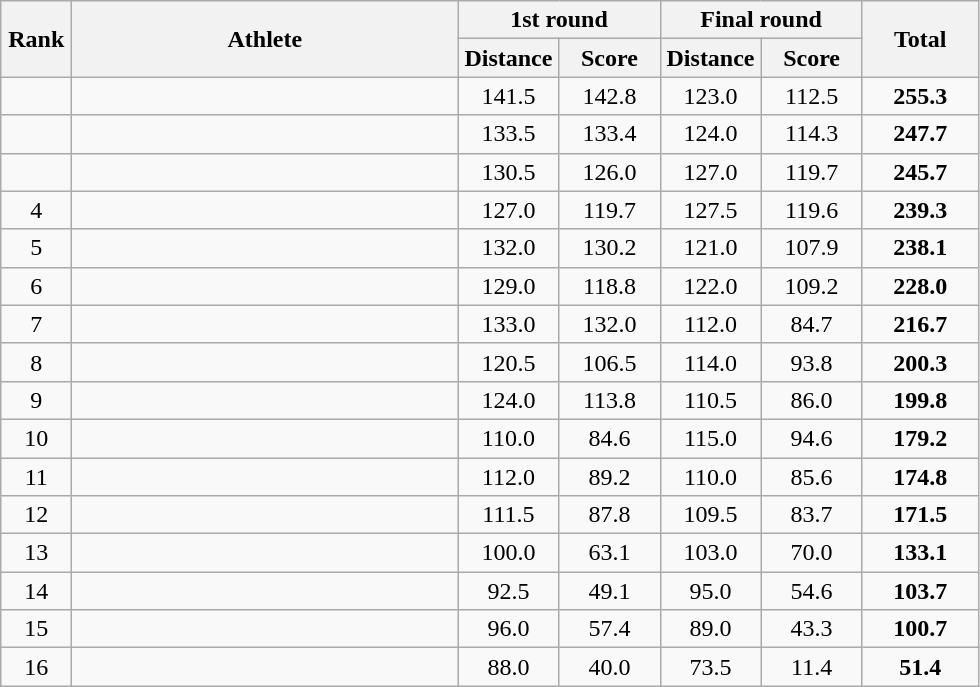<table class=wikitable style="text-align:center">
<tr>
<th rowspan="2" width=40>Rank</th>
<th rowspan="2" width=250>Athlete</th>
<th colspan="2">1st round</th>
<th colspan="2">Final round</th>
<th rowspan="2" width=70>Total</th>
</tr>
<tr>
<th width=60>Distance</th>
<th width=60>Score</th>
<th width=60>Distance</th>
<th width=60>Score</th>
</tr>
<tr>
<td></td>
<td align=left></td>
<td>141.5</td>
<td>142.8</td>
<td>123.0</td>
<td>112.5</td>
<td><strong>255.3</strong></td>
</tr>
<tr>
<td></td>
<td align=left></td>
<td>133.5</td>
<td>133.4</td>
<td>124.0</td>
<td>114.3</td>
<td><strong>247.7</strong></td>
</tr>
<tr>
<td></td>
<td align=left></td>
<td>130.5</td>
<td>126.0</td>
<td>127.0</td>
<td>119.7</td>
<td><strong>245.7</strong></td>
</tr>
<tr>
<td>4</td>
<td align=left></td>
<td>127.0</td>
<td>119.7</td>
<td>127.5</td>
<td>119.6</td>
<td><strong>239.3</strong></td>
</tr>
<tr>
<td>5</td>
<td align=left></td>
<td>132.0</td>
<td>130.2</td>
<td>121.0</td>
<td>107.9</td>
<td><strong>238.1</strong></td>
</tr>
<tr>
<td>6</td>
<td align=left></td>
<td>129.0</td>
<td>118.8</td>
<td>122.0</td>
<td>109.2</td>
<td><strong>228.0</strong></td>
</tr>
<tr>
<td>7</td>
<td align=left></td>
<td>133.0</td>
<td>132.0</td>
<td>112.0</td>
<td>84.7</td>
<td><strong>216.7</strong></td>
</tr>
<tr>
<td>8</td>
<td align=left></td>
<td>120.5</td>
<td>106.5</td>
<td>114.0</td>
<td>93.8</td>
<td><strong>200.3</strong></td>
</tr>
<tr>
<td>9</td>
<td align=left></td>
<td>124.0</td>
<td>113.8</td>
<td>110.5</td>
<td>86.0</td>
<td><strong>199.8</strong></td>
</tr>
<tr>
<td>10</td>
<td align=left></td>
<td>110.0</td>
<td>84.6</td>
<td>115.0</td>
<td>94.6</td>
<td><strong>179.2</strong></td>
</tr>
<tr>
<td>11</td>
<td align=left></td>
<td>112.0</td>
<td>89.2</td>
<td>110.0</td>
<td>85.6</td>
<td><strong>174.8</strong></td>
</tr>
<tr>
<td>12</td>
<td align=left></td>
<td>111.5</td>
<td>87.8</td>
<td>109.5</td>
<td>83.7</td>
<td><strong>171.5</strong></td>
</tr>
<tr>
<td>13</td>
<td align=left></td>
<td>100.0</td>
<td>63.1</td>
<td>103.0</td>
<td>70.0</td>
<td><strong>133.1</strong></td>
</tr>
<tr>
<td>14</td>
<td align=left></td>
<td>92.5</td>
<td>49.1</td>
<td>95.0</td>
<td>54.6</td>
<td><strong>103.7</strong></td>
</tr>
<tr>
<td>15</td>
<td align=left></td>
<td>96.0</td>
<td>57.4</td>
<td>89.0</td>
<td>43.3</td>
<td><strong>100.7</strong></td>
</tr>
<tr>
<td>16</td>
<td align=left></td>
<td>88.0</td>
<td>40.0</td>
<td>73.5</td>
<td>11.4</td>
<td><strong>51.4</strong></td>
</tr>
</table>
